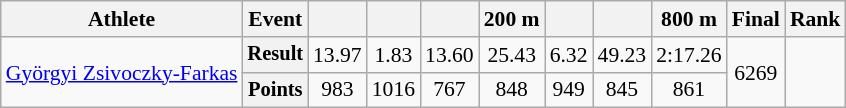<table class="wikitable" style="font-size:90%">
<tr>
<th>Athlete</th>
<th>Event</th>
<th></th>
<th></th>
<th></th>
<th>200 m</th>
<th></th>
<th></th>
<th>800 m</th>
<th>Final</th>
<th>Rank</th>
</tr>
<tr align=center>
<td rowspan=2 align=left><a href='#'>Györgyi Zsivoczky-Farkas</a></td>
<th style="font-size:95%">Result</th>
<td>13.97</td>
<td>1.83</td>
<td>13.60</td>
<td>25.43</td>
<td>6.32</td>
<td>49.23</td>
<td>2:17.26</td>
<td rowspan=2>6269</td>
<td rowspan=2></td>
</tr>
<tr align=center>
<th style="font-size:95%">Points</th>
<td>983</td>
<td>1016</td>
<td>767</td>
<td>848</td>
<td>949</td>
<td>845</td>
<td>861</td>
</tr>
</table>
